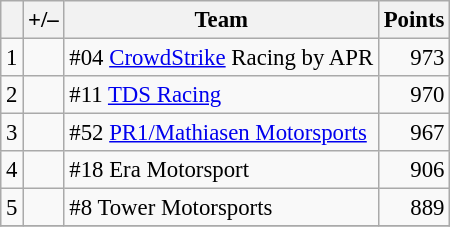<table class="wikitable" style="font-size: 95%;">
<tr>
<th scope="col"></th>
<th scope="col">+/–</th>
<th scope="col">Team</th>
<th scope="col">Points</th>
</tr>
<tr>
<td align=center>1</td>
<td align="left"></td>
<td> #04 <a href='#'>CrowdStrike</a> Racing by APR</td>
<td align=right>973</td>
</tr>
<tr>
<td align=center>2</td>
<td align="left"></td>
<td> #11 <a href='#'>TDS Racing</a></td>
<td align=right>970</td>
</tr>
<tr>
<td align=center>3</td>
<td align="left"></td>
<td> #52 <a href='#'>PR1/Mathiasen Motorsports</a></td>
<td align=right>967</td>
</tr>
<tr>
<td align=center>4</td>
<td align="left"></td>
<td> #18 Era Motorsport</td>
<td align=right>906</td>
</tr>
<tr>
<td align=center>5</td>
<td align="left"></td>
<td> #8 Tower Motorsports</td>
<td align=right>889</td>
</tr>
<tr>
</tr>
</table>
